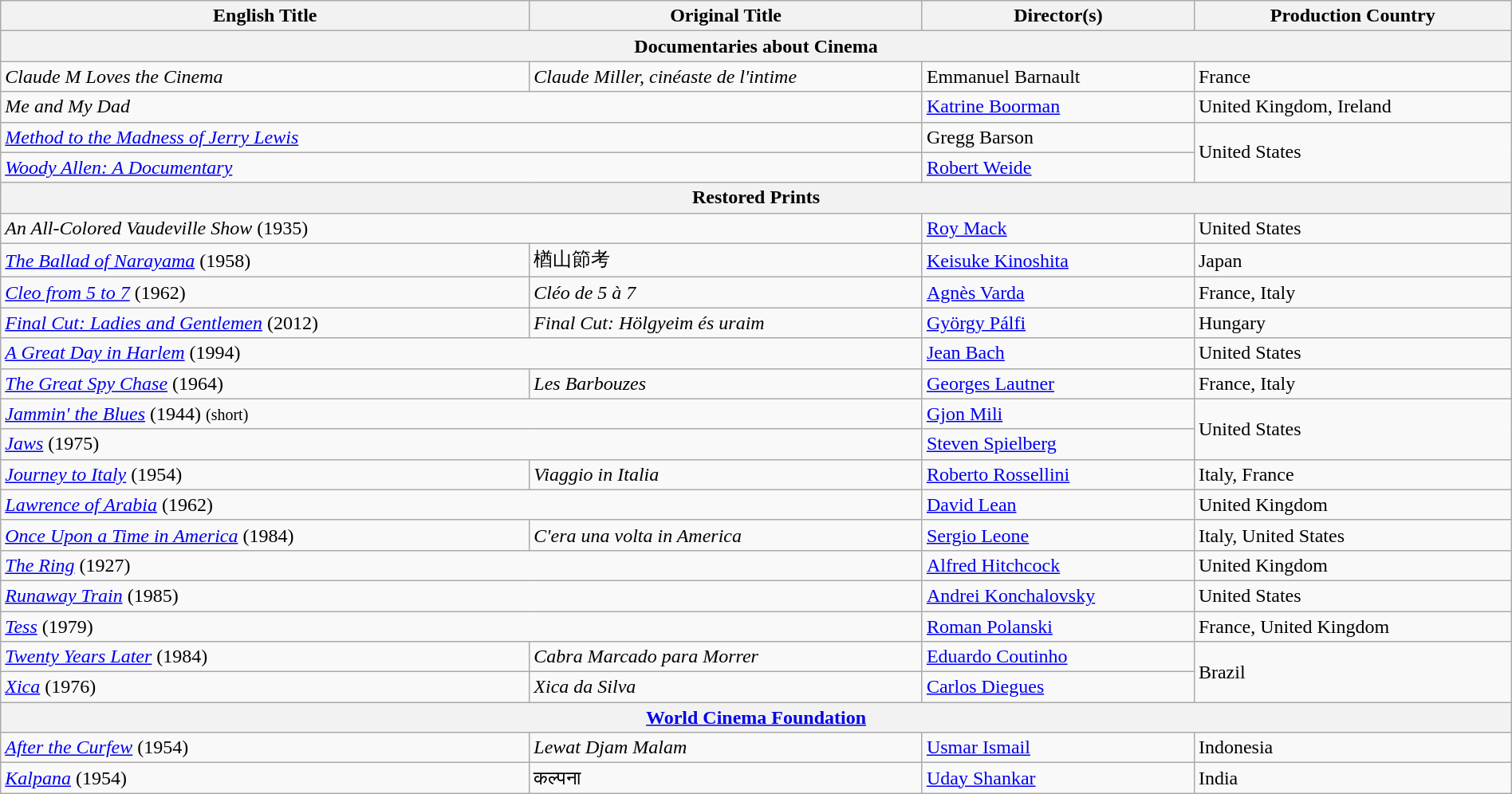<table class="wikitable"  style="width:100%; margin-top:6px; margin-bottom:12px" cellpadding="5">
<tr>
<th scope="col" width="35%">English Title</th>
<th scope="col" width="26%">Original Title</th>
<th scope="col" width="18%">Director(s)</th>
<th scope="col" width="21%">Production Country</th>
</tr>
<tr>
<th colspan="4">Documentaries about Cinema</th>
</tr>
<tr>
<td><em>Claude M Loves the Cinema</em></td>
<td><em>Claude Miller, cinéaste de l'intime</em></td>
<td data-sort-value="Barnault">Emmanuel Barnault</td>
<td>France</td>
</tr>
<tr>
<td colspan=2><em>Me and My Dad</em></td>
<td data-sort-value="Boorman"><a href='#'>Katrine Boorman</a></td>
<td>United Kingdom, Ireland</td>
</tr>
<tr>
<td colspan=2><em><a href='#'>Method to the Madness of Jerry Lewis</a></em></td>
<td data-sort-value="Barson">Gregg Barson</td>
<td rowspan="2">United States</td>
</tr>
<tr>
<td colspan=2><em><a href='#'>Woody Allen: A Documentary</a></em></td>
<td data-sort-value="Weide"><a href='#'>Robert Weide</a></td>
</tr>
<tr>
<th colspan="4">Restored Prints</th>
</tr>
<tr>
<td colspan="2"><em>An All-Colored Vaudeville Show</em> (1935)</td>
<td><a href='#'>Roy Mack</a></td>
<td>United States</td>
</tr>
<tr>
<td><em><a href='#'>The Ballad of Narayama</a></em> (1958)</td>
<td>楢山節考</td>
<td><a href='#'>Keisuke Kinoshita</a></td>
<td>Japan</td>
</tr>
<tr>
<td><em><a href='#'>Cleo from 5 to 7</a></em> (1962)</td>
<td><em>Cléo de 5 à 7</em></td>
<td><a href='#'>Agnès Varda</a></td>
<td>France, Italy</td>
</tr>
<tr>
<td><em><a href='#'>Final Cut: Ladies and Gentlemen</a></em> (2012)</td>
<td><em>Final Cut: Hölgyeim és uraim</em></td>
<td><a href='#'>György Pálfi</a></td>
<td>Hungary</td>
</tr>
<tr>
<td colspan="2"><em><a href='#'>A Great Day in Harlem</a></em> (1994)</td>
<td><a href='#'>Jean Bach</a></td>
<td>United States</td>
</tr>
<tr>
<td><em><a href='#'>The Great Spy Chase</a></em> (1964)</td>
<td><em>Les Barbouzes</em></td>
<td><a href='#'>Georges Lautner</a></td>
<td>France, Italy</td>
</tr>
<tr>
<td colspan="2"><em><a href='#'>Jammin' the Blues</a></em> (1944) <small>(short)</small></td>
<td><a href='#'>Gjon Mili</a></td>
<td rowspan="2">United States</td>
</tr>
<tr>
<td colspan="2"><em><a href='#'>Jaws</a></em> (1975)</td>
<td><a href='#'>Steven Spielberg</a></td>
</tr>
<tr>
<td><em><a href='#'>Journey to Italy</a></em> (1954)</td>
<td><em>Viaggio in Italia</em></td>
<td><a href='#'>Roberto Rossellini</a></td>
<td>Italy, France</td>
</tr>
<tr>
<td colspan="2"><em><a href='#'>Lawrence of Arabia</a></em> (1962)</td>
<td><a href='#'>David Lean</a></td>
<td>United Kingdom</td>
</tr>
<tr>
<td><em><a href='#'>Once Upon a Time in America</a></em> (1984)</td>
<td><em>C'era una volta in America</em></td>
<td><a href='#'>Sergio Leone</a></td>
<td>Italy, United States</td>
</tr>
<tr>
<td colspan="2"><em><a href='#'>The Ring</a></em> (1927)</td>
<td><a href='#'>Alfred Hitchcock</a></td>
<td>United Kingdom</td>
</tr>
<tr>
<td colspan="2"><em><a href='#'>Runaway Train</a></em> (1985)</td>
<td><a href='#'>Andrei Konchalovsky</a></td>
<td>United States</td>
</tr>
<tr>
<td colspan="2"><em><a href='#'>Tess</a></em> (1979)</td>
<td><a href='#'>Roman Polanski</a></td>
<td>France, United Kingdom</td>
</tr>
<tr>
<td><em><a href='#'>Twenty Years Later</a></em> (1984)</td>
<td><em>Cabra Marcado para Morrer</em></td>
<td><a href='#'>Eduardo Coutinho</a></td>
<td rowspan="2">Brazil</td>
</tr>
<tr>
<td><em><a href='#'>Xica</a></em> (1976)</td>
<td><em>Xica da Silva</em></td>
<td><a href='#'>Carlos Diegues</a></td>
</tr>
<tr>
<th colspan="4"><a href='#'>World Cinema Foundation</a></th>
</tr>
<tr>
<td><em><a href='#'>After the Curfew</a></em> (1954)</td>
<td><em>Lewat Djam Malam</em></td>
<td><a href='#'>Usmar Ismail</a></td>
<td>Indonesia</td>
</tr>
<tr>
<td><em><a href='#'>Kalpana</a></em> (1954)</td>
<td>कल्पना</td>
<td><a href='#'>Uday Shankar</a></td>
<td>India</td>
</tr>
</table>
